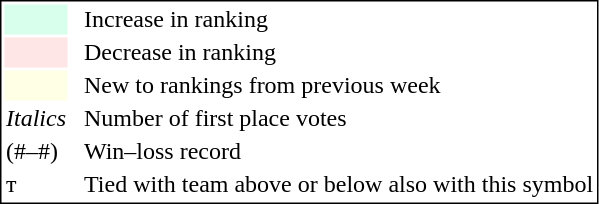<table style="border:1px solid black;">
<tr>
<td style="background:#D8FFEB; width:20px;"></td>
<td> </td>
<td>Increase in ranking</td>
</tr>
<tr>
<td style="background:#FFE6E6; width:20px;"></td>
<td> </td>
<td>Decrease in ranking</td>
</tr>
<tr>
<td style="background:#FFFFE6; width:20px;"></td>
<td> </td>
<td>New to rankings from previous week</td>
</tr>
<tr>
<td><em>Italics</em></td>
<td> </td>
<td>Number of first place votes</td>
</tr>
<tr>
<td>(#–#)</td>
<td> </td>
<td>Win–loss record</td>
</tr>
<tr>
<td>т</td>
<td></td>
<td>Tied with team above or below also with this symbol</td>
</tr>
</table>
